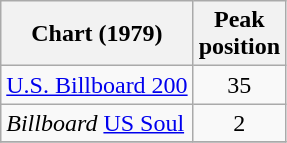<table class="wikitable">
<tr>
<th>Chart (1979)</th>
<th>Peak<br>position</th>
</tr>
<tr>
<td><a href='#'>U.S. Billboard 200</a></td>
<td align=center>35</td>
</tr>
<tr>
<td><em>Billboard</em> <a href='#'>US Soul</a></td>
<td align=center>2</td>
</tr>
<tr>
</tr>
</table>
